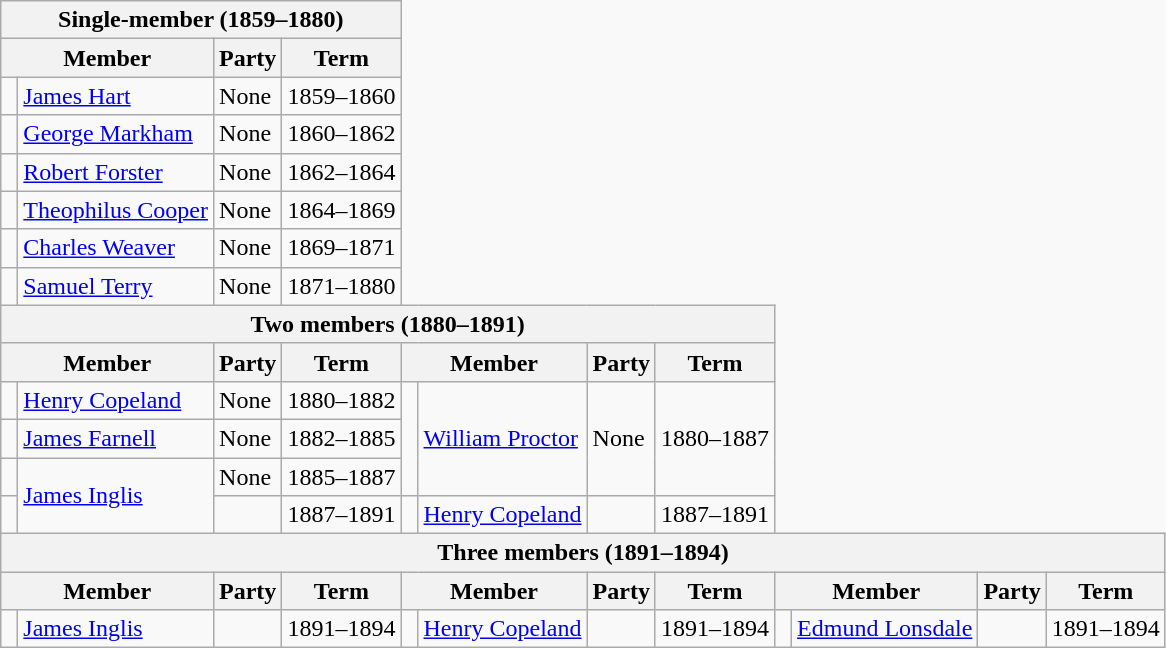<table class="wikitable" style='border-style: none none none none;'>
<tr>
<th colspan="4">Single-member (1859–1880)</th>
</tr>
<tr>
<th colspan="2">Member</th>
<th>Party</th>
<th>Term</th>
</tr>
<tr style="background: #f9f9f9">
<td> </td>
<td><a href='#'>James Hart</a></td>
<td>None</td>
<td>1859–1860</td>
</tr>
<tr style="background: #f9f9f9">
<td> </td>
<td><a href='#'>George Markham</a></td>
<td>None</td>
<td>1860–1862</td>
</tr>
<tr style="background: #f9f9f9">
<td> </td>
<td><a href='#'>Robert Forster</a></td>
<td>None</td>
<td>1862–1864</td>
</tr>
<tr style="background: #f9f9f9">
<td> </td>
<td><a href='#'>Theophilus Cooper</a></td>
<td>None</td>
<td>1864–1869</td>
</tr>
<tr style="background: #f9f9f9">
<td> </td>
<td><a href='#'>Charles Weaver</a></td>
<td>None</td>
<td>1869–1871</td>
</tr>
<tr style="background: #f9f9f9">
<td> </td>
<td><a href='#'>Samuel Terry</a></td>
<td>None</td>
<td>1871–1880</td>
</tr>
<tr>
<th colspan="8">Two members (1880–1891)</th>
</tr>
<tr>
<th colspan="2">Member</th>
<th>Party</th>
<th>Term</th>
<th colspan="2">Member</th>
<th>Party</th>
<th>Term</th>
</tr>
<tr style="background: #f9f9f9">
<td> </td>
<td><a href='#'>Henry Copeland</a></td>
<td>None</td>
<td>1880–1882</td>
<td rowspan="3" > </td>
<td rowspan="3"><a href='#'>William Proctor</a></td>
<td rowspan="3">None</td>
<td rowspan="3">1880–1887</td>
</tr>
<tr style="background: #f9f9f9">
<td> </td>
<td><a href='#'>James Farnell</a></td>
<td>None</td>
<td>1882–1885</td>
</tr>
<tr style="background: #f9f9f9">
<td> </td>
<td rowspan="2"><a href='#'>James Inglis</a></td>
<td>None</td>
<td>1885–1887</td>
</tr>
<tr style="background: #f9f9f9">
<td> </td>
<td></td>
<td>1887–1891</td>
<td> </td>
<td><a href='#'>Henry Copeland</a></td>
<td></td>
<td>1887–1891</td>
</tr>
<tr>
<th colspan="12">Three members (1891–1894)</th>
</tr>
<tr>
<th colspan="2">Member</th>
<th>Party</th>
<th>Term</th>
<th colspan="2">Member</th>
<th>Party</th>
<th>Term</th>
<th colspan="2">Member</th>
<th>Party</th>
<th>Term</th>
</tr>
<tr style="background: #f9f9f9">
<td> </td>
<td><a href='#'>James Inglis</a></td>
<td></td>
<td>1891–1894</td>
<td> </td>
<td><a href='#'>Henry Copeland</a></td>
<td></td>
<td>1891–1894</td>
<td> </td>
<td><a href='#'>Edmund Lonsdale</a></td>
<td></td>
<td>1891–1894</td>
</tr>
</table>
